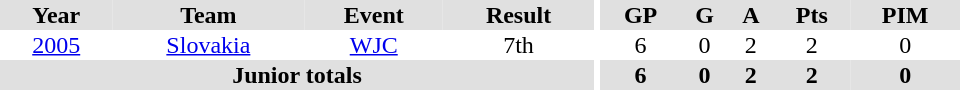<table border="0" cellpadding="1" cellspacing="0" ID="Table3" style="text-align:center; width:40em">
<tr ALIGN="center" bgcolor="#e0e0e0">
<th>Year</th>
<th>Team</th>
<th>Event</th>
<th>Result</th>
<th rowspan="99" bgcolor="#ffffff"></th>
<th>GP</th>
<th>G</th>
<th>A</th>
<th>Pts</th>
<th>PIM</th>
</tr>
<tr>
<td><a href='#'>2005</a></td>
<td><a href='#'>Slovakia</a></td>
<td><a href='#'>WJC</a></td>
<td>7th</td>
<td>6</td>
<td>0</td>
<td>2</td>
<td>2</td>
<td>0</td>
</tr>
<tr bgcolor="#e0e0e0">
<th colspan="4">Junior totals</th>
<th>6</th>
<th>0</th>
<th>2</th>
<th>2</th>
<th>0</th>
</tr>
</table>
